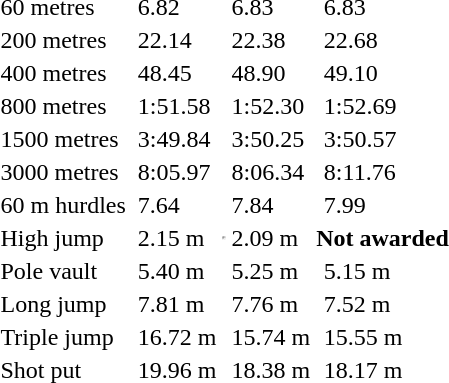<table>
<tr>
<td>60 metres</td>
<td></td>
<td>6.82</td>
<td></td>
<td>6.83</td>
<td></td>
<td>6.83</td>
</tr>
<tr>
<td>200 metres</td>
<td></td>
<td>22.14</td>
<td></td>
<td>22.38</td>
<td></td>
<td>22.68</td>
</tr>
<tr>
<td>400 metres</td>
<td></td>
<td>48.45</td>
<td></td>
<td>48.90</td>
<td></td>
<td>49.10</td>
</tr>
<tr>
<td>800 metres</td>
<td></td>
<td>1:51.58</td>
<td></td>
<td>1:52.30</td>
<td></td>
<td>1:52.69</td>
</tr>
<tr>
<td>1500 metres</td>
<td></td>
<td>3:49.84</td>
<td></td>
<td>3:50.25</td>
<td></td>
<td>3:50.57</td>
</tr>
<tr>
<td>3000 metres</td>
<td></td>
<td>8:05.97</td>
<td></td>
<td>8:06.34</td>
<td></td>
<td>8:11.76</td>
</tr>
<tr>
<td>60 m hurdles</td>
<td></td>
<td>7.64</td>
<td></td>
<td>7.84</td>
<td></td>
<td>7.99</td>
</tr>
<tr>
<td>High jump</td>
<td></td>
<td>2.15 m</td>
<td><hr></td>
<td>2.09 m</td>
<th colspan=2>Not awarded</th>
</tr>
<tr>
<td>Pole vault</td>
<td></td>
<td>5.40 m</td>
<td></td>
<td>5.25 m</td>
<td></td>
<td>5.15 m</td>
</tr>
<tr>
<td>Long jump</td>
<td></td>
<td>7.81 m</td>
<td></td>
<td>7.76 m</td>
<td></td>
<td>7.52 m</td>
</tr>
<tr>
<td>Triple jump</td>
<td></td>
<td>16.72 m</td>
<td></td>
<td>15.74 m</td>
<td></td>
<td>15.55 m</td>
</tr>
<tr>
<td>Shot put</td>
<td></td>
<td>19.96 m</td>
<td></td>
<td>18.38 m</td>
<td></td>
<td>18.17 m</td>
</tr>
</table>
